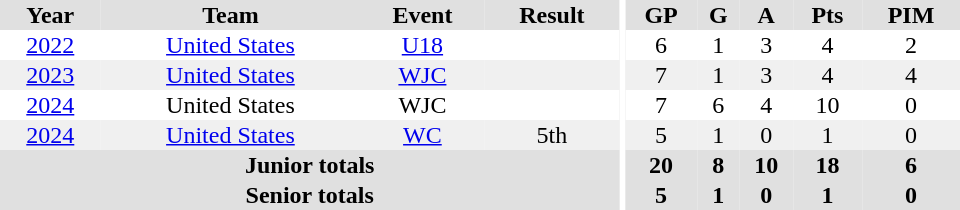<table border="0" cellpadding="1" cellspacing="0" ID="Table3" style="text-align:center; width:40em;">
<tr bgcolor="#e0e0e0">
<th>Year</th>
<th>Team</th>
<th>Event</th>
<th>Result</th>
<th rowspan="98" bgcolor="#ffffff"></th>
<th>GP</th>
<th>G</th>
<th>A</th>
<th>Pts</th>
<th>PIM</th>
</tr>
<tr>
<td><a href='#'>2022</a></td>
<td><a href='#'>United States</a></td>
<td><a href='#'>U18</a></td>
<td></td>
<td>6</td>
<td>1</td>
<td>3</td>
<td>4</td>
<td>2</td>
</tr>
<tr bgcolor="#f0f0f0">
<td><a href='#'>2023</a></td>
<td><a href='#'>United States</a></td>
<td><a href='#'>WJC</a></td>
<td></td>
<td>7</td>
<td>1</td>
<td>3</td>
<td>4</td>
<td>4</td>
</tr>
<tr>
<td><a href='#'>2024</a></td>
<td>United States</td>
<td>WJC</td>
<td></td>
<td>7</td>
<td>6</td>
<td>4</td>
<td>10</td>
<td>0</td>
</tr>
<tr bgcolor="#f0f0f0">
<td><a href='#'>2024</a></td>
<td><a href='#'>United States</a></td>
<td><a href='#'>WC</a></td>
<td>5th</td>
<td>5</td>
<td>1</td>
<td>0</td>
<td>1</td>
<td>0</td>
</tr>
<tr bgcolor="#e0e0e0">
<th colspan="4">Junior totals</th>
<th>20</th>
<th>8</th>
<th>10</th>
<th>18</th>
<th>6</th>
</tr>
<tr bgcolor="#e0e0e0">
<th colspan="4">Senior totals</th>
<th>5</th>
<th>1</th>
<th>0</th>
<th>1</th>
<th>0</th>
</tr>
</table>
